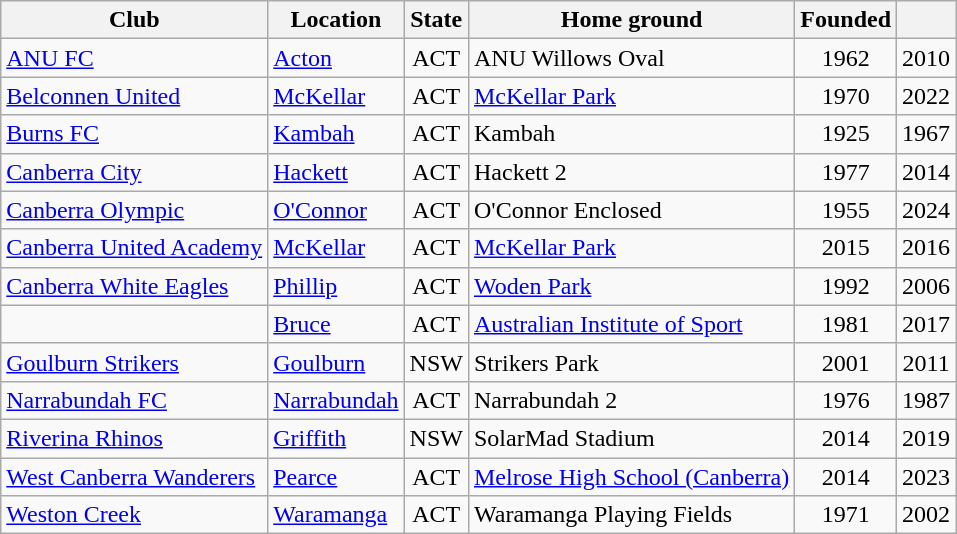<table class="wikitable sortable">
<tr>
<th>Club</th>
<th>Location</th>
<th>State</th>
<th>Home ground</th>
<th>Founded</th>
<th></th>
</tr>
<tr>
<td><a href='#'>ANU FC</a></td>
<td><a href='#'>Acton</a></td>
<td align=center>ACT</td>
<td>ANU Willows Oval</td>
<td align=center>1962</td>
<td align=center>2010</td>
</tr>
<tr>
<td><a href='#'>Belconnen United</a></td>
<td><a href='#'>McKellar</a></td>
<td align=center>ACT</td>
<td><a href='#'>McKellar Park</a></td>
<td align=center>1970</td>
<td align=center>2022</td>
</tr>
<tr>
<td><a href='#'>Burns FC</a></td>
<td><a href='#'>Kambah</a></td>
<td align=center>ACT</td>
<td>Kambah</td>
<td align=center>1925</td>
<td align=center>1967</td>
</tr>
<tr>
<td><a href='#'>Canberra City</a></td>
<td><a href='#'>Hackett</a></td>
<td align=center>ACT</td>
<td>Hackett 2</td>
<td align=center>1977</td>
<td align=center>2014</td>
</tr>
<tr>
<td><a href='#'>Canberra Olympic</a></td>
<td><a href='#'>O'Connor</a></td>
<td align=center>ACT</td>
<td>O'Connor Enclosed</td>
<td align=center>1955</td>
<td align=center>2024</td>
</tr>
<tr>
<td><a href='#'>Canberra United Academy</a></td>
<td><a href='#'>McKellar</a></td>
<td align=center>ACT</td>
<td><a href='#'>McKellar Park</a></td>
<td align=center>2015</td>
<td align=center>2016</td>
</tr>
<tr>
<td><a href='#'>Canberra White Eagles</a></td>
<td><a href='#'>Phillip</a></td>
<td align=center>ACT</td>
<td><a href='#'>Woden Park</a></td>
<td align=center>1992</td>
<td align=center>2006</td>
</tr>
<tr>
<td></td>
<td><a href='#'>Bruce</a></td>
<td align=center>ACT</td>
<td><a href='#'>Australian Institute of Sport</a></td>
<td align=center>1981</td>
<td align=center>2017</td>
</tr>
<tr>
<td><a href='#'>Goulburn Strikers</a></td>
<td><a href='#'>Goulburn</a></td>
<td align=center>NSW</td>
<td>Strikers Park</td>
<td align=center>2001</td>
<td align=center>2011</td>
</tr>
<tr>
<td><a href='#'>Narrabundah FC</a></td>
<td><a href='#'>Narrabundah</a></td>
<td align=center>ACT</td>
<td>Narrabundah 2</td>
<td align=center>1976</td>
<td align=center>1987</td>
</tr>
<tr>
<td><a href='#'>Riverina Rhinos</a></td>
<td><a href='#'>Griffith</a></td>
<td align=center>NSW</td>
<td>SolarMad Stadium</td>
<td align=center>2014</td>
<td align=center>2019</td>
</tr>
<tr>
<td><a href='#'>West Canberra Wanderers</a></td>
<td><a href='#'>Pearce</a></td>
<td align=center>ACT</td>
<td><a href='#'>Melrose High School (Canberra)</a></td>
<td align=center>2014</td>
<td align=center>2023</td>
</tr>
<tr>
<td><a href='#'>Weston Creek</a></td>
<td><a href='#'>Waramanga</a></td>
<td align=center>ACT</td>
<td>Waramanga Playing Fields</td>
<td align=center>1971</td>
<td align=center>2002</td>
</tr>
</table>
